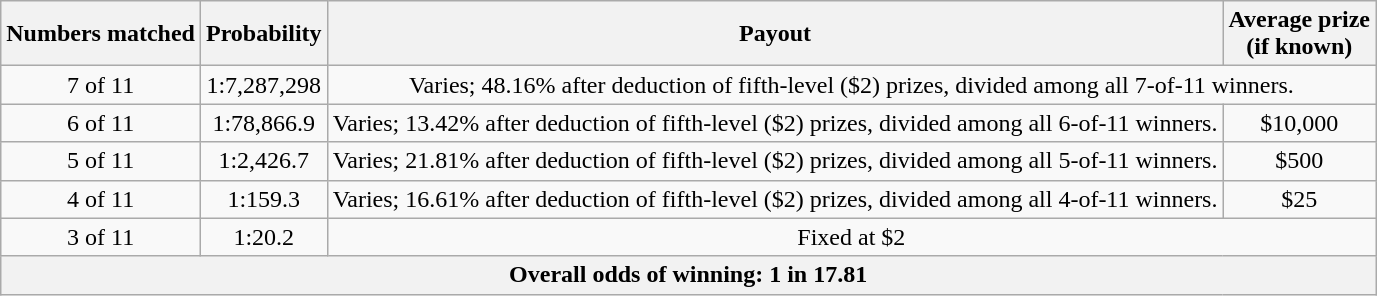<table class="wikitable">
<tr>
<th>Numbers matched</th>
<th>Probability</th>
<th>Payout</th>
<th>Average prize<br>(if known)</th>
</tr>
<tr align="center">
<td>7 of 11</td>
<td>1:7,287,298</td>
<td colspan="2">Varies; 48.16% after deduction of fifth-level ($2) prizes, divided among all 7-of-11 winners.</td>
</tr>
<tr align="center">
<td>6 of 11</td>
<td>1:78,866.9</td>
<td>Varies; 13.42% after deduction of fifth-level ($2) prizes, divided among all 6-of-11 winners.</td>
<td>$10,000</td>
</tr>
<tr align="center">
<td>5 of 11</td>
<td>1:2,426.7</td>
<td>Varies; 21.81% after deduction of fifth-level ($2) prizes, divided among all 5-of-11 winners.</td>
<td>$500</td>
</tr>
<tr align="center">
<td>4 of 11</td>
<td>1:159.3</td>
<td>Varies; 16.61% after deduction of fifth-level ($2) prizes, divided among all 4-of-11 winners.</td>
<td>$25</td>
</tr>
<tr align="center">
<td>3 of 11</td>
<td>1:20.2</td>
<td colspan="2">Fixed at $2</td>
</tr>
<tr>
<th colspan="4">Overall odds of winning: 1 in 17.81</th>
</tr>
</table>
